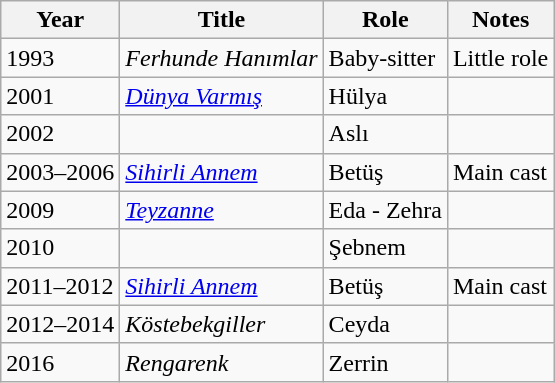<table class="wikitable sortable">
<tr>
<th>Year</th>
<th>Title</th>
<th>Role</th>
<th class="unsortable">Notes</th>
</tr>
<tr>
<td>1993</td>
<td><em>Ferhunde Hanımlar</em></td>
<td>Baby-sitter</td>
<td>Little role</td>
</tr>
<tr>
<td>2001</td>
<td><em><a href='#'>Dünya Varmış</a></em></td>
<td>Hülya</td>
<td></td>
</tr>
<tr>
<td>2002</td>
<td><em></em></td>
<td>Aslı</td>
<td></td>
</tr>
<tr>
<td>2003–2006</td>
<td><em><a href='#'>Sihirli Annem</a></em></td>
<td>Betüş</td>
<td>Main cast</td>
</tr>
<tr>
<td>2009</td>
<td><em><a href='#'>Teyzanne</a></em></td>
<td>Eda - Zehra</td>
<td></td>
</tr>
<tr>
<td>2010</td>
<td><em></em></td>
<td>Şebnem</td>
<td></td>
</tr>
<tr>
<td>2011–2012</td>
<td><em><a href='#'>Sihirli Annem</a></em></td>
<td>Betüş</td>
<td>Main cast</td>
</tr>
<tr>
<td>2012–2014</td>
<td><em>Köstebekgiller</em></td>
<td>Ceyda</td>
<td></td>
</tr>
<tr>
<td>2016</td>
<td><em>Rengarenk</em></td>
<td>Zerrin</td>
<td></td>
</tr>
</table>
